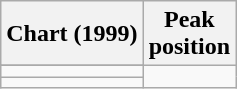<table class="wikitable sortable">
<tr>
<th align="left">Chart (1999)</th>
<th align="center">Peak<br>position</th>
</tr>
<tr>
</tr>
<tr>
<td></td>
</tr>
<tr>
<td></td>
</tr>
</table>
